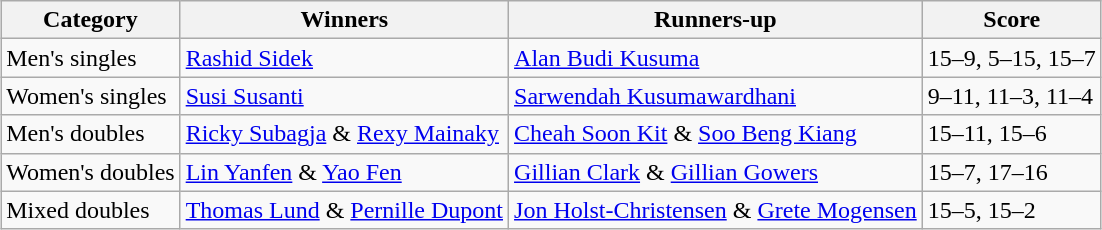<table class=wikitable style="margin:auto;">
<tr>
<th>Category</th>
<th>Winners</th>
<th>Runners-up</th>
<th>Score</th>
</tr>
<tr>
<td>Men's singles</td>
<td> <a href='#'>Rashid Sidek</a></td>
<td> <a href='#'>Alan Budi Kusuma</a></td>
<td>15–9, 5–15, 15–7</td>
</tr>
<tr>
<td>Women's singles</td>
<td> <a href='#'>Susi Susanti</a></td>
<td> <a href='#'>Sarwendah Kusumawardhani</a></td>
<td>9–11, 11–3, 11–4</td>
</tr>
<tr>
<td>Men's doubles</td>
<td> <a href='#'>Ricky Subagja</a> & <a href='#'>Rexy Mainaky</a></td>
<td> <a href='#'>Cheah Soon Kit</a> & <a href='#'>Soo Beng Kiang</a></td>
<td>15–11, 15–6</td>
</tr>
<tr>
<td>Women's doubles</td>
<td> <a href='#'>Lin Yanfen</a> & <a href='#'>Yao Fen</a></td>
<td> <a href='#'>Gillian Clark</a> & <a href='#'>Gillian Gowers</a></td>
<td>15–7, 17–16</td>
</tr>
<tr>
<td>Mixed doubles</td>
<td> <a href='#'>Thomas Lund</a> & <a href='#'>Pernille Dupont</a></td>
<td> <a href='#'>Jon Holst-Christensen</a> & <a href='#'>Grete Mogensen</a></td>
<td>15–5, 15–2</td>
</tr>
</table>
